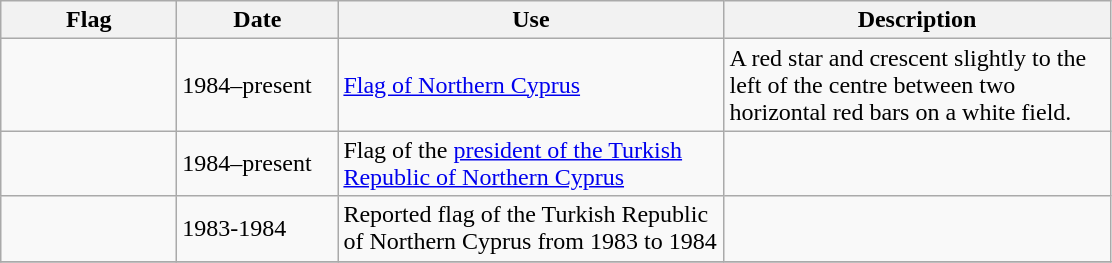<table class="wikitable">
<tr>
<th style="width:110px;">Flag</th>
<th style="width:100px;">Date</th>
<th style="width:250px;">Use</th>
<th style="width:250px;">Description</th>
</tr>
<tr>
<td></td>
<td>1984–present</td>
<td><a href='#'>Flag of Northern Cyprus</a></td>
<td>A red star and crescent slightly to the left of the centre between two horizontal red bars on a white field.</td>
</tr>
<tr>
<td></td>
<td>1984–present</td>
<td>Flag of the <a href='#'>president of the Turkish Republic of Northern Cyprus</a></td>
<td></td>
</tr>
<tr>
<td></td>
<td>1983-1984</td>
<td>Reported flag of the Turkish Republic of Northern Cyprus from 1983 to 1984</td>
<td></td>
</tr>
<tr>
</tr>
</table>
